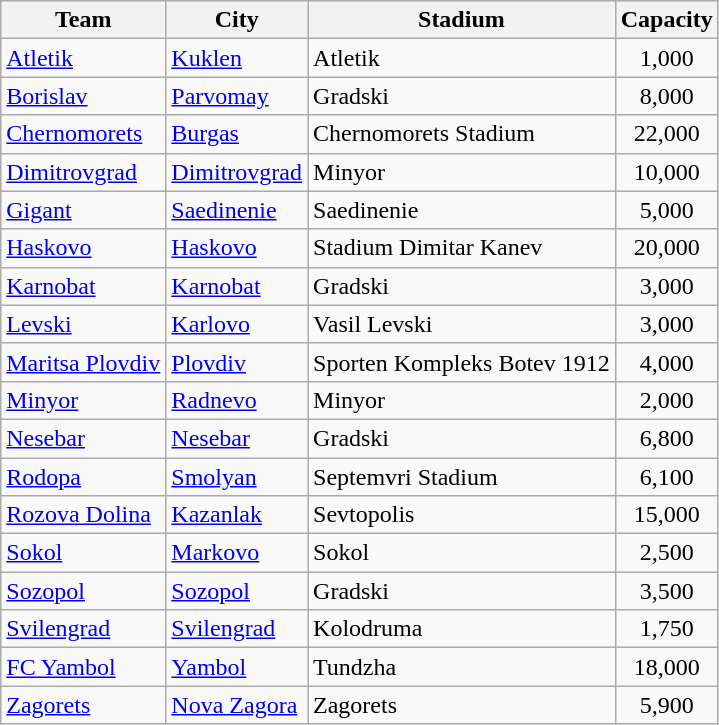<table class="wikitable sortable">
<tr>
<th>Team</th>
<th>City</th>
<th>Stadium</th>
<th>Capacity</th>
</tr>
<tr>
<td><a href='#'>Atletik</a></td>
<td><a href='#'>Kuklen</a></td>
<td>Atletik</td>
<td align=center>1,000</td>
</tr>
<tr>
<td><a href='#'>Borislav</a></td>
<td><a href='#'>Parvomay</a></td>
<td>Gradski</td>
<td align="center">8,000</td>
</tr>
<tr>
<td><a href='#'>Chernomorets</a></td>
<td><a href='#'>Burgas</a></td>
<td>Chernomorets Stadium</td>
<td align=Center>22,000</td>
</tr>
<tr>
<td><a href='#'>Dimitrovgrad</a></td>
<td><a href='#'>Dimitrovgrad</a></td>
<td>Minyor</td>
<td align=center>10,000</td>
</tr>
<tr>
<td><a href='#'>Gigant</a></td>
<td><a href='#'>Saedinenie</a></td>
<td>Saedinenie</td>
<td align="center">5,000</td>
</tr>
<tr>
<td><a href='#'>Haskovo</a></td>
<td><a href='#'>Haskovo</a></td>
<td>Stadium Dimitar Kanev</td>
<td align=center>20,000</td>
</tr>
<tr>
<td><a href='#'>Karnobat</a></td>
<td><a href='#'>Karnobat</a></td>
<td>Gradski</td>
<td align=center>3,000</td>
</tr>
<tr>
<td><a href='#'>Levski</a></td>
<td><a href='#'>Karlovo</a></td>
<td>Vasil Levski</td>
<td align=center>3,000</td>
</tr>
<tr>
<td><a href='#'>Maritsa Plovdiv</a></td>
<td><a href='#'>Plovdiv</a></td>
<td>Sporten Kompleks Botev 1912</td>
<td align=center>4,000</td>
</tr>
<tr>
<td><a href='#'>Minyor</a></td>
<td><a href='#'>Radnevo</a></td>
<td>Minyor</td>
<td align=center>2,000</td>
</tr>
<tr>
<td><a href='#'>Nesebar</a></td>
<td><a href='#'>Nesebar</a></td>
<td>Gradski</td>
<td align=center>6,800</td>
</tr>
<tr>
<td><a href='#'>Rodopa</a></td>
<td><a href='#'>Smolyan</a></td>
<td>Septemvri Stadium</td>
<td align=center>6,100</td>
</tr>
<tr>
<td><a href='#'>Rozova Dolina</a></td>
<td><a href='#'>Kazanlak</a></td>
<td>Sevtopolis</td>
<td align="center">15,000</td>
</tr>
<tr>
<td><a href='#'>Sokol</a></td>
<td><a href='#'>Markovo</a></td>
<td>Sokol</td>
<td align="center">2,500</td>
</tr>
<tr>
<td><a href='#'>Sozopol</a></td>
<td><a href='#'>Sozopol</a></td>
<td>Gradski</td>
<td align=center>3,500</td>
</tr>
<tr>
<td><a href='#'>Svilengrad</a></td>
<td><a href='#'>Svilengrad</a></td>
<td>Kolodruma</td>
<td align="center">1,750</td>
</tr>
<tr>
<td><a href='#'>FC Yambol</a></td>
<td><a href='#'>Yambol</a></td>
<td>Tundzha</td>
<td align="center">18,000</td>
</tr>
<tr>
<td><a href='#'>Zagorets</a></td>
<td><a href='#'>Nova Zagora</a></td>
<td>Zagorets</td>
<td align="center">5,900</td>
</tr>
</table>
